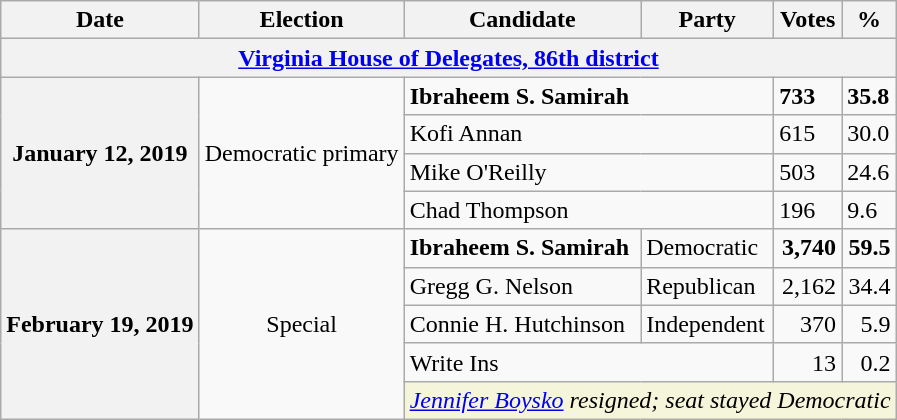<table class="wikitable">
<tr>
<th>Date</th>
<th>Election</th>
<th>Candidate</th>
<th>Party</th>
<th>Votes</th>
<th>%</th>
</tr>
<tr>
<th colspan="6"><a href='#'>Virginia House of Delegates, 86th district</a></th>
</tr>
<tr>
<th rowspan="4">January 12, 2019</th>
<td rowspan="4" align="center" >Democratic primary</td>
<td colspan="2"><strong>Ibraheem S. Samirah</strong></td>
<td><strong>733</strong></td>
<td><strong>35.8</strong></td>
</tr>
<tr>
<td colspan="2">Kofi Annan</td>
<td>615</td>
<td>30.0</td>
</tr>
<tr>
<td colspan="2">Mike O'Reilly</td>
<td>503</td>
<td>24.6</td>
</tr>
<tr>
<td colspan="2">Chad Thompson</td>
<td>196</td>
<td>9.6</td>
</tr>
<tr>
<th rowspan="5">February 19, 2019</th>
<td rowspan="5" align="center">Special</td>
<td><strong>Ibraheem S. Samirah</strong></td>
<td>Democratic</td>
<td align="right"><strong>3,740</strong></td>
<td align="right"><strong>59.5</strong></td>
</tr>
<tr>
<td>Gregg G. Nelson</td>
<td>Republican</td>
<td align="right">2,162</td>
<td align="right">34.4</td>
</tr>
<tr>
<td>Connie H. Hutchinson</td>
<td>Independent</td>
<td align="right">370</td>
<td align="right">5.9</td>
</tr>
<tr>
<td colspan="2">Write Ins</td>
<td align="right">13</td>
<td align="right">0.2</td>
</tr>
<tr>
<td colspan="4" style="background:Beige"><em><a href='#'>Jennifer Boysko</a> resigned; seat stayed Democratic</em></td>
</tr>
</table>
